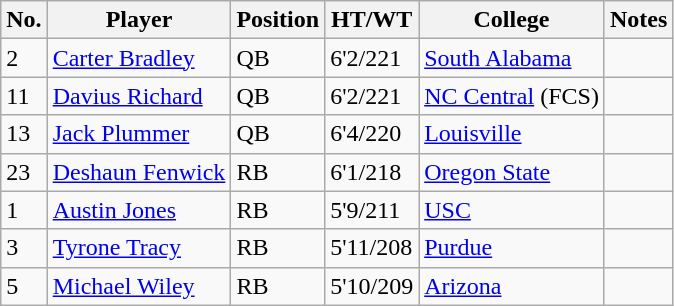<table class = "wikitable sortable">
<tr>
<th>No.</th>
<th>Player</th>
<th>Position</th>
<th class="unsortable">HT/WT</th>
<th>College</th>
<th class="unsortable">Notes</th>
</tr>
<tr>
<td>2</td>
<td><a href='#'>Carter Bradley</a></td>
<td>QB</td>
<td>6'2/221</td>
<td><a href='#'>South Alabama</a></td>
<td></td>
</tr>
<tr>
<td>11</td>
<td><a href='#'>Davius Richard</a></td>
<td>QB</td>
<td>6'2/221</td>
<td><a href='#'>NC Central</a> (FCS)</td>
<td></td>
</tr>
<tr>
<td>13</td>
<td><a href='#'>Jack Plummer</a></td>
<td>QB</td>
<td>6'4/220</td>
<td><a href='#'>Louisville</a></td>
<td></td>
</tr>
<tr>
<td>23</td>
<td><a href='#'>Deshaun Fenwick</a></td>
<td>RB</td>
<td>6'1/218</td>
<td><a href='#'>Oregon State</a></td>
<td></td>
</tr>
<tr>
<td>1</td>
<td><a href='#'>Austin Jones</a></td>
<td>RB</td>
<td>5'9/211</td>
<td><a href='#'>USC</a></td>
<td></td>
</tr>
<tr>
<td>3</td>
<td><a href='#'>Tyrone Tracy</a></td>
<td>RB</td>
<td>5'11/208</td>
<td><a href='#'>Purdue</a></td>
<td></td>
</tr>
<tr>
<td>5</td>
<td><a href='#'>Michael Wiley</a></td>
<td>RB</td>
<td>5'10/209</td>
<td><a href='#'>Arizona</a></td>
<td></td>
</tr>
</table>
